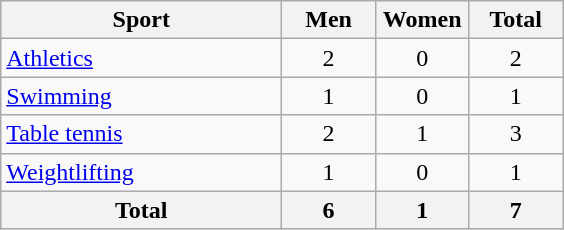<table class="wikitable sortable" style="text-align:center;">
<tr>
<th width=180>Sport</th>
<th width=55>Men</th>
<th width=55>Women</th>
<th width=55>Total</th>
</tr>
<tr>
<td align=left><a href='#'>Athletics</a></td>
<td>2</td>
<td>0</td>
<td>2</td>
</tr>
<tr>
<td align=left><a href='#'>Swimming</a></td>
<td>1</td>
<td>0</td>
<td>1</td>
</tr>
<tr>
<td align=left><a href='#'>Table tennis</a></td>
<td>2</td>
<td>1</td>
<td>3</td>
</tr>
<tr>
<td align=left><a href='#'>Weightlifting</a></td>
<td>1</td>
<td>0</td>
<td>1</td>
</tr>
<tr>
<th>Total</th>
<th>6</th>
<th>1</th>
<th>7</th>
</tr>
</table>
